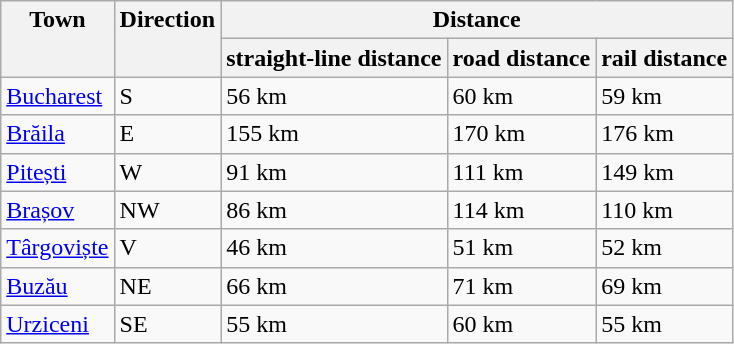<table class="wikitable">
<tr>
<th rowspan=2 valign=top>Town</th>
<th rowspan=2 valign=top align=right>Direction</th>
<th colspan=3>Distance</th>
</tr>
<tr>
<th>straight-line distance</th>
<th>road distance</th>
<th>rail distance</th>
</tr>
<tr>
<td><a href='#'>Bucharest</a></td>
<td>S</td>
<td>56 km</td>
<td>60 km</td>
<td>59 km</td>
</tr>
<tr>
<td><a href='#'>Brăila</a></td>
<td>E</td>
<td>155 km</td>
<td>170 km</td>
<td>176 km</td>
</tr>
<tr>
<td><a href='#'>Pitești</a></td>
<td>W</td>
<td>91 km</td>
<td>111 km</td>
<td>149 km</td>
</tr>
<tr>
<td><a href='#'>Brașov</a></td>
<td>NW</td>
<td>86 km</td>
<td>114 km</td>
<td>110 km</td>
</tr>
<tr>
<td><a href='#'>Târgoviște</a></td>
<td>V</td>
<td>46 km</td>
<td>51 km</td>
<td>52 km</td>
</tr>
<tr>
<td><a href='#'>Buzău</a></td>
<td>NE</td>
<td>66 km</td>
<td>71 km</td>
<td>69 km</td>
</tr>
<tr>
<td><a href='#'>Urziceni</a></td>
<td>SE</td>
<td>55 km</td>
<td>60 km</td>
<td>55 km</td>
</tr>
</table>
